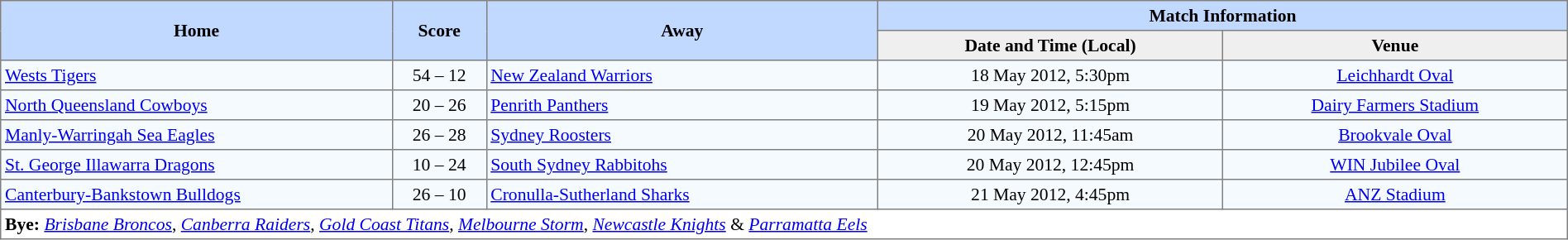<table border="1" cellpadding="3" cellspacing="0" style="border-collapse:collapse; font-size:90%; width:100%;">
<tr bgcolor=#C1D8FF>
<th rowspan=2 width=25%>Home</th>
<th rowspan=2 width=6%>Score</th>
<th rowspan=2 width=25%>Away</th>
<th colspan=6>Match Information</th>
</tr>
<tr bgcolor=#EFEFEF>
<th width=22%>Date and Time (Local)</th>
<th width=22%>Venue</th>
</tr>
<tr style="text-align:center; background:#f5faff;">
<td align=left> <a href='#'>Wests Tigers</a></td>
<td>54 – 12</td>
<td align=left> <a href='#'>New Zealand Warriors</a></td>
<td>18 May 2012, 5:30pm</td>
<td><a href='#'>Leichhardt Oval</a></td>
</tr>
<tr style="text-align:center; background:#f5faff;">
<td align=left> <a href='#'>North Queensland Cowboys</a></td>
<td>20 – 26</td>
<td align=left> <a href='#'>Penrith Panthers</a></td>
<td>19 May 2012, 5:15pm</td>
<td><a href='#'>Dairy Farmers Stadium</a></td>
</tr>
<tr style="text-align:center; background:#f5faff;">
<td align=left> <a href='#'>Manly-Warringah Sea Eagles</a></td>
<td>26 – 28</td>
<td align=left> <a href='#'>Sydney Roosters</a></td>
<td>20 May 2012, 11:45am</td>
<td><a href='#'>Brookvale Oval</a></td>
</tr>
<tr style="text-align:center; background:#f5faff;">
<td align=left> <a href='#'>St. George Illawarra Dragons</a></td>
<td>10 – 24</td>
<td align=left> <a href='#'>South Sydney Rabbitohs</a></td>
<td>20 May 2012, 12:45pm</td>
<td><a href='#'>WIN Jubilee Oval</a></td>
</tr>
<tr style="text-align:center; background:#f5faff;">
<td align=left> <a href='#'>Canterbury-Bankstown Bulldogs</a></td>
<td>26 – 10</td>
<td align=left> <a href='#'>Cronulla-Sutherland Sharks</a></td>
<td>21 May 2012, 4:45pm</td>
<td><a href='#'>ANZ Stadium</a></td>
</tr>
<tr>
<td colspan="7" align="left"><strong>Bye:</strong>  <em><a href='#'>Brisbane Broncos</a></em>,  <em><a href='#'>Canberra Raiders</a></em>,  <em><a href='#'>Gold Coast Titans</a></em>,  <em><a href='#'>Melbourne Storm</a></em>,  <em><a href='#'>Newcastle Knights</a></em> &  <em><a href='#'>Parramatta Eels</a></em></td>
</tr>
</table>
